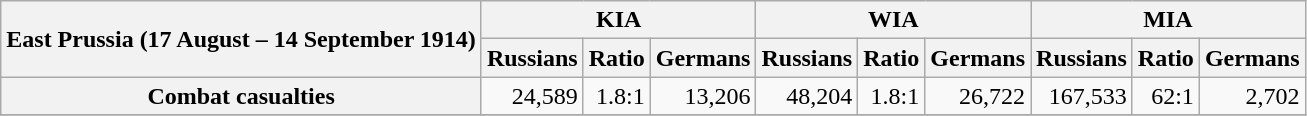<table class="wikitable">
<tr>
<th rowspan="2">East Prussia (17 August – 14 September 1914)</th>
<th colspan="3">KIA</th>
<th colspan="3">WIA</th>
<th colspan="3">MIA</th>
</tr>
<tr>
<th>Russians</th>
<th>Ratio</th>
<th>Germans</th>
<th>Russians</th>
<th>Ratio</th>
<th>Germans</th>
<th>Russians</th>
<th>Ratio</th>
<th>Germans</th>
</tr>
<tr>
<th>Combat casualties</th>
<td style="text-align: right;">24,589</td>
<td style="text-align: right;">1.8:1</td>
<td style="text-align: right;">13,206</td>
<td style="text-align: right;">48,204</td>
<td style="text-align: right;">1.8:1</td>
<td style="text-align: right;">26,722</td>
<td style="text-align: right;">167,533</td>
<td style="text-align: right;">62:1</td>
<td style="text-align: right;">2,702</td>
</tr>
<tr>
</tr>
</table>
